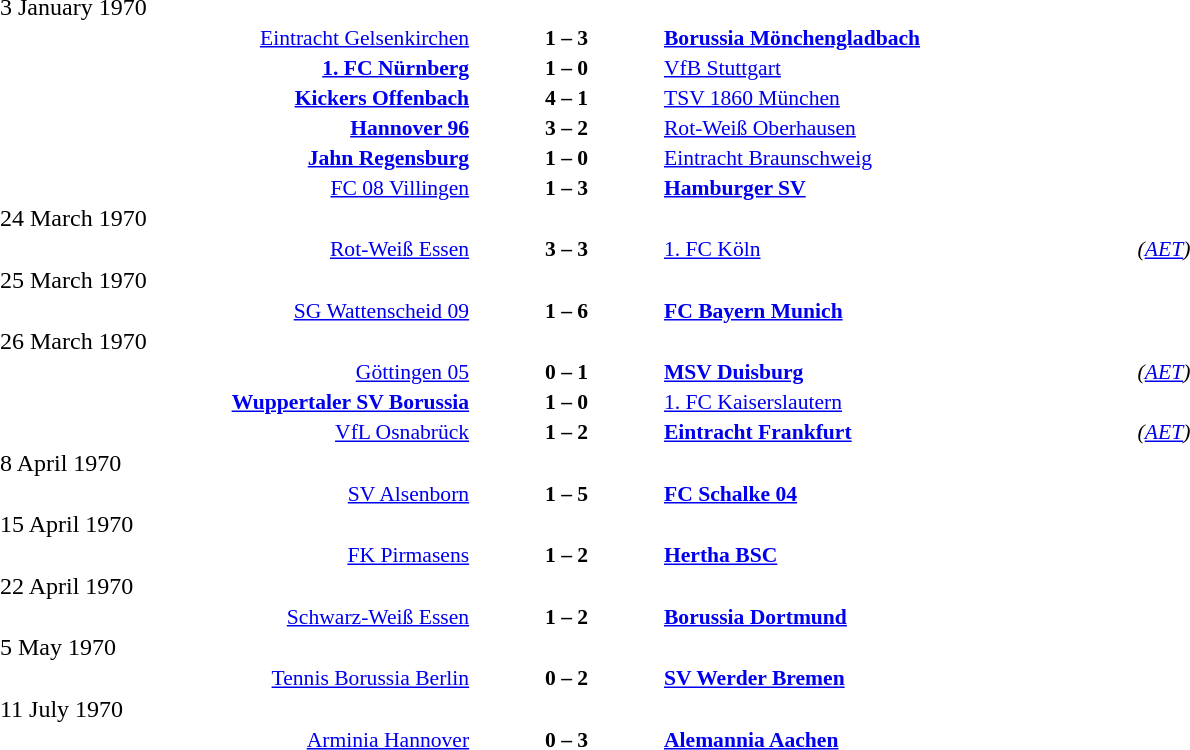<table width=100% cellspacing=1>
<tr>
<th width=25%></th>
<th width=10%></th>
<th width=25%></th>
<th></th>
</tr>
<tr>
<td>3 January 1970</td>
</tr>
<tr style=font-size:90%>
<td align=right><a href='#'>Eintracht Gelsenkirchen</a></td>
<td align=center><strong>1 – 3</strong></td>
<td><strong><a href='#'>Borussia Mönchengladbach</a></strong></td>
</tr>
<tr style=font-size:90%>
<td align=right><strong><a href='#'>1. FC Nürnberg</a></strong></td>
<td align=center><strong>1 – 0</strong></td>
<td><a href='#'>VfB Stuttgart</a></td>
</tr>
<tr style=font-size:90%>
<td align=right><strong><a href='#'>Kickers Offenbach</a></strong></td>
<td align=center><strong>4 – 1</strong></td>
<td><a href='#'>TSV 1860 München</a></td>
</tr>
<tr style=font-size:90%>
<td align=right><strong><a href='#'>Hannover 96</a></strong></td>
<td align=center><strong>3 – 2</strong></td>
<td><a href='#'>Rot-Weiß Oberhausen</a></td>
</tr>
<tr style=font-size:90%>
<td align=right><strong><a href='#'>Jahn Regensburg</a></strong></td>
<td align=center><strong>1 – 0</strong></td>
<td><a href='#'>Eintracht Braunschweig</a></td>
</tr>
<tr style=font-size:90%>
<td align=right><a href='#'>FC 08 Villingen</a></td>
<td align=center><strong>1 – 3</strong></td>
<td><strong><a href='#'>Hamburger SV</a></strong></td>
</tr>
<tr>
<td>24 March 1970</td>
</tr>
<tr style=font-size:90%>
<td align=right><a href='#'>Rot-Weiß Essen</a></td>
<td align=center><strong>3 – 3</strong></td>
<td><a href='#'>1. FC Köln</a></td>
<td><em>(<a href='#'>AET</a>)</em></td>
</tr>
<tr>
<td>25 March 1970</td>
</tr>
<tr style=font-size:90%>
<td align=right><a href='#'>SG Wattenscheid 09</a></td>
<td align=center><strong>1 – 6</strong></td>
<td><strong><a href='#'>FC Bayern Munich</a></strong></td>
</tr>
<tr>
<td>26 March 1970</td>
</tr>
<tr style=font-size:90%>
<td align=right><a href='#'>Göttingen 05</a></td>
<td align=center><strong>0 – 1</strong></td>
<td><strong><a href='#'>MSV Duisburg</a></strong></td>
<td><em>(<a href='#'>AET</a>)</em></td>
</tr>
<tr style=font-size:90%>
<td align=right><strong><a href='#'>Wuppertaler SV Borussia</a></strong></td>
<td align=center><strong>1 – 0</strong></td>
<td><a href='#'>1. FC Kaiserslautern</a></td>
</tr>
<tr style=font-size:90%>
<td align=right><a href='#'>VfL Osnabrück</a></td>
<td align=center><strong>1 – 2</strong></td>
<td><strong><a href='#'>Eintracht Frankfurt</a></strong></td>
<td><em>(<a href='#'>AET</a>)</em></td>
</tr>
<tr>
<td>8 April 1970</td>
</tr>
<tr style=font-size:90%>
<td align=right><a href='#'>SV Alsenborn</a></td>
<td align=center><strong>1 – 5</strong></td>
<td><strong><a href='#'>FC Schalke 04</a></strong></td>
</tr>
<tr>
<td>15 April 1970</td>
</tr>
<tr style=font-size:90%>
<td align=right><a href='#'>FK Pirmasens</a></td>
<td align=center><strong>1 – 2</strong></td>
<td><strong><a href='#'>Hertha BSC</a></strong></td>
</tr>
<tr>
<td>22 April 1970</td>
</tr>
<tr style=font-size:90%>
<td align=right><a href='#'>Schwarz-Weiß Essen</a></td>
<td align=center><strong>1 – 2</strong></td>
<td><strong><a href='#'>Borussia Dortmund</a></strong></td>
</tr>
<tr>
<td>5 May 1970</td>
</tr>
<tr style=font-size:90%>
<td align=right><a href='#'>Tennis Borussia Berlin</a></td>
<td align=center><strong>0 – 2</strong></td>
<td><strong><a href='#'>SV Werder Bremen</a></strong></td>
</tr>
<tr>
<td>11 July 1970</td>
</tr>
<tr style=font-size:90%>
<td align=right><a href='#'>Arminia Hannover</a></td>
<td align=center><strong>0 – 3</strong></td>
<td><strong><a href='#'>Alemannia Aachen</a></strong></td>
</tr>
</table>
